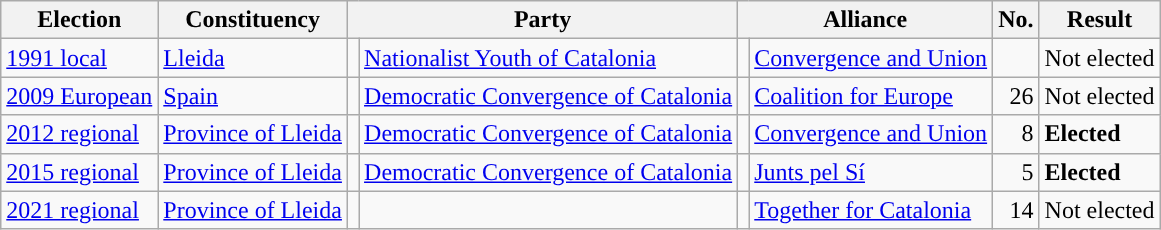<table class="wikitable" style="text-align:left;">
<tr>
<th scope=col>Election</th>
<th scope=col>Constituency</th>
<th scope=col colspan="2">Party</th>
<th scope=col colspan="2">Alliance</th>
<th scope=col>No.</th>
<th scope=col>Result</th>
</tr>
<tr>
<td><a href='#'>1991 local</a></td>
<td><a href='#'>Lleida</a></td>
<td></td>
<td><a href='#'>Nationalist Youth of Catalonia</a></td>
<td style="background:"></td>
<td><a href='#'>Convergence and Union</a></td>
<td align=right></td>
<td>Not elected</td>
</tr>
<tr>
<td><a href='#'>2009 European</a></td>
<td><a href='#'>Spain</a></td>
<td style="background:"></td>
<td><a href='#'>Democratic Convergence of Catalonia</a></td>
<td style="background:"></td>
<td><a href='#'>Coalition for Europe</a></td>
<td align=right>26</td>
<td>Not elected</td>
</tr>
<tr>
<td><a href='#'>2012 regional</a></td>
<td><a href='#'>Province of Lleida</a></td>
<td style="background:"></td>
<td><a href='#'>Democratic Convergence of Catalonia</a></td>
<td style="background:"></td>
<td><a href='#'>Convergence and Union</a></td>
<td align=right>8</td>
<td><strong>Elected</strong></td>
</tr>
<tr>
<td><a href='#'>2015 regional</a></td>
<td><a href='#'>Province of Lleida</a></td>
<td style="background:"></td>
<td><a href='#'>Democratic Convergence of Catalonia</a></td>
<td style="background:"></td>
<td><a href='#'>Junts pel Sí</a></td>
<td align=right>5</td>
<td><strong>Elected</strong></td>
</tr>
<tr>
<td><a href='#'>2021 regional</a></td>
<td><a href='#'>Province of Lleida</a></td>
<td></td>
<td></td>
<td style="background:"></td>
<td><a href='#'>Together for Catalonia</a></td>
<td align=right>14</td>
<td>Not elected</td>
</tr>
</table>
